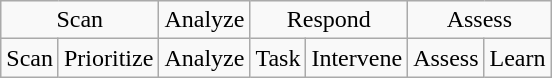<table class="wikitable floatright" style="text-align: center;">
<tr>
<td colspan="2">Scan</td>
<td>Analyze</td>
<td colspan="2">Respond</td>
<td colspan="2">Assess</td>
</tr>
<tr>
<td>Scan</td>
<td>Prioritize</td>
<td>Analyze</td>
<td>Task</td>
<td>Intervene</td>
<td>Assess</td>
<td>Learn</td>
</tr>
</table>
